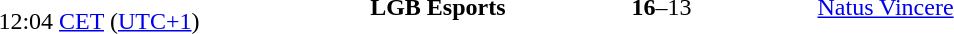<table>
<tr>
<td style="text-align:right" width="150px"><br>12:04 <a href='#'>CET</a> (<a href='#'>UTC+1</a>)</td>
<td style="text-align:right" width="200px"><strong>LGB Esports</strong></td>
<td style="text-align:center" width="200px"><strong>16</strong>–13<br></td>
<td style="text-align:left"><a href='#'>Natus Vincere</a></td>
</tr>
</table>
